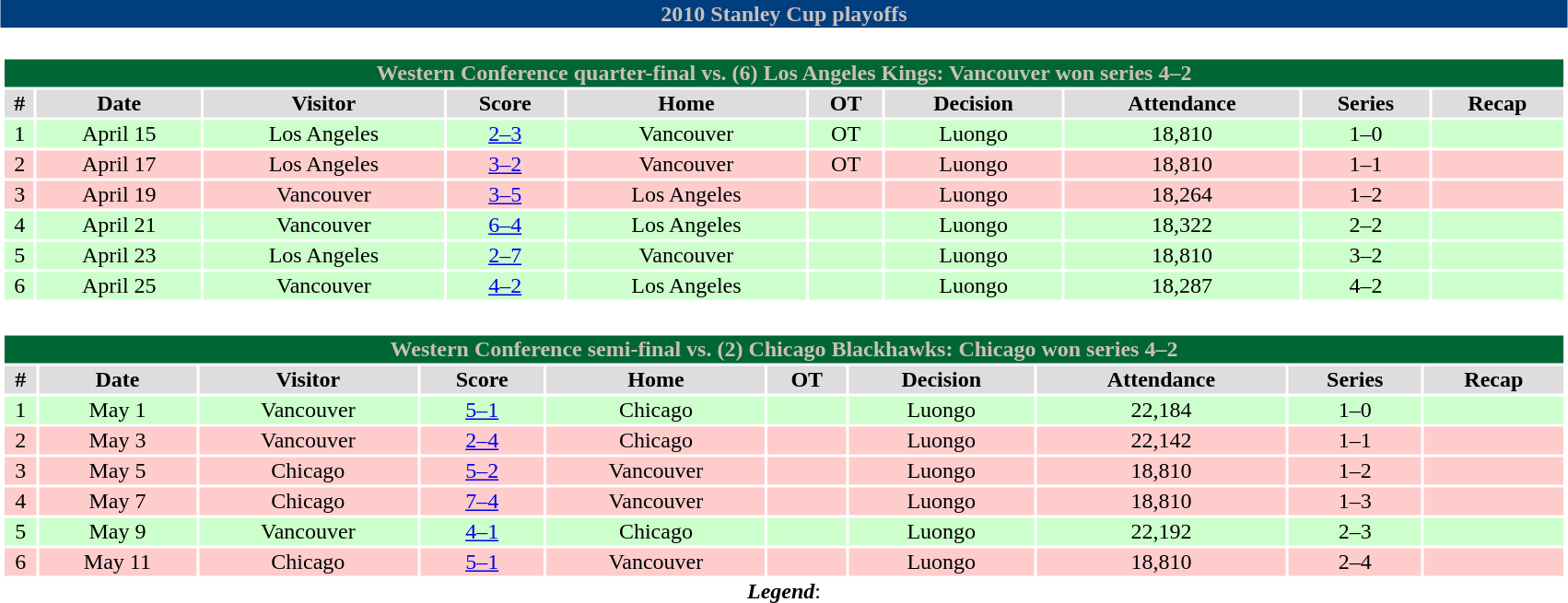<table class="toccolours" width=90% style="clear:both; margin:1.5em auto; text-align:center;">
<tr>
<th colspan=11 style="background:#003e7e; color:#c9c0bb;">2010 Stanley Cup playoffs</th>
</tr>
<tr>
<td colspan=10><br><table class="toccolours collapsible collapsed" width=100%>
<tr>
<th colspan=10 style="background:#006633; color:#c9c0bb;">Western Conference quarter-final vs. (6) Los Angeles Kings: Vancouver won series 4–2</th>
</tr>
<tr align="center" bgcolor="#dddddd">
<th>#</th>
<th>Date</th>
<th>Visitor</th>
<th>Score</th>
<th>Home</th>
<th>OT</th>
<th>Decision</th>
<th>Attendance</th>
<th>Series</th>
<th>Recap</th>
</tr>
<tr align="center" bgcolor="#ccffcc">
<td>1</td>
<td>April 15</td>
<td>Los Angeles</td>
<td><a href='#'>2–3</a></td>
<td>Vancouver</td>
<td>OT</td>
<td>Luongo</td>
<td>18,810</td>
<td>1–0</td>
<td></td>
</tr>
<tr align="center" bgcolor="#ffcccc">
<td>2</td>
<td>April 17</td>
<td>Los Angeles</td>
<td><a href='#'>3–2</a></td>
<td>Vancouver</td>
<td>OT</td>
<td>Luongo</td>
<td>18,810</td>
<td>1–1</td>
<td></td>
</tr>
<tr align="center" bgcolor="#ffcccc">
<td>3</td>
<td>April 19</td>
<td>Vancouver</td>
<td><a href='#'>3–5</a></td>
<td>Los Angeles</td>
<td></td>
<td>Luongo</td>
<td>18,264</td>
<td>1–2</td>
<td></td>
</tr>
<tr align="center" bgcolor="#ccffcc">
<td>4</td>
<td>April 21</td>
<td>Vancouver</td>
<td><a href='#'>6–4</a></td>
<td>Los Angeles</td>
<td></td>
<td>Luongo</td>
<td>18,322</td>
<td>2–2</td>
<td></td>
</tr>
<tr align="center" bgcolor="#ccffcc">
<td>5</td>
<td>April 23</td>
<td>Los Angeles</td>
<td><a href='#'>2–7</a></td>
<td>Vancouver</td>
<td></td>
<td>Luongo</td>
<td>18,810</td>
<td>3–2</td>
<td></td>
</tr>
<tr align="center" bgcolor="#ccffcc">
<td>6</td>
<td>April 25</td>
<td>Vancouver</td>
<td><a href='#'>4–2</a></td>
<td>Los Angeles</td>
<td></td>
<td>Luongo</td>
<td>18,287</td>
<td>4–2</td>
<td></td>
</tr>
</table>
</td>
</tr>
<tr>
<td colspan=10><br><table class="toccolours collapsible collapsed" width=100%>
<tr>
<th colspan=10 style="background:#006633; color:#c9c0bb;">Western Conference semi-final vs. (2) Chicago Blackhawks: Chicago won series 4–2</th>
</tr>
<tr align="center" bgcolor="#dddddd">
<th>#</th>
<th>Date</th>
<th>Visitor</th>
<th>Score</th>
<th>Home</th>
<th>OT</th>
<th>Decision</th>
<th>Attendance</th>
<th>Series</th>
<th>Recap</th>
</tr>
<tr align="center" bgcolor="#ccffcc">
<td>1</td>
<td>May 1</td>
<td>Vancouver</td>
<td><a href='#'>5–1</a></td>
<td>Chicago</td>
<td></td>
<td>Luongo</td>
<td>22,184</td>
<td>1–0</td>
<td></td>
</tr>
<tr align="center" bgcolor="#ffcccc">
<td>2</td>
<td>May 3</td>
<td>Vancouver</td>
<td><a href='#'>2–4</a></td>
<td>Chicago</td>
<td></td>
<td>Luongo</td>
<td>22,142</td>
<td>1–1</td>
<td></td>
</tr>
<tr align="center" bgcolor="#ffcccc">
<td>3</td>
<td>May 5</td>
<td>Chicago</td>
<td><a href='#'>5–2</a></td>
<td>Vancouver</td>
<td></td>
<td>Luongo</td>
<td>18,810</td>
<td>1–2</td>
<td></td>
</tr>
<tr align="center" bgcolor="#ffcccc">
<td>4</td>
<td>May 7</td>
<td>Chicago</td>
<td><a href='#'>7–4</a></td>
<td>Vancouver</td>
<td></td>
<td>Luongo</td>
<td>18,810</td>
<td>1–3</td>
<td></td>
</tr>
<tr align="center" bgcolor="#ccffcc">
<td>5</td>
<td>May 9</td>
<td>Vancouver</td>
<td><a href='#'>4–1</a></td>
<td>Chicago</td>
<td></td>
<td>Luongo</td>
<td>22,192</td>
<td>2–3</td>
<td></td>
</tr>
<tr align="center" bgcolor="#ffcccc">
<td>6</td>
<td>May 11</td>
<td>Chicago</td>
<td><a href='#'>5–1</a></td>
<td>Vancouver</td>
<td></td>
<td>Luongo</td>
<td>18,810</td>
<td>2–4</td>
<td></td>
</tr>
</table>
<strong><em>Legend</em></strong>:

</td>
</tr>
</table>
